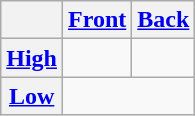<table class="wikitable" style="text-align: center;">
<tr>
<th></th>
<th><a href='#'>Front</a></th>
<th><a href='#'>Back</a></th>
</tr>
<tr>
<th><a href='#'>High</a></th>
<td>  </td>
<td>  </td>
</tr>
<tr>
<th><a href='#'>Low</a></th>
<td colspan=2>  </td>
</tr>
</table>
